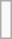<table class="wikitable" style="text-align:center">
<tr>
<td colspan="7"><br></td>
</tr>
</table>
